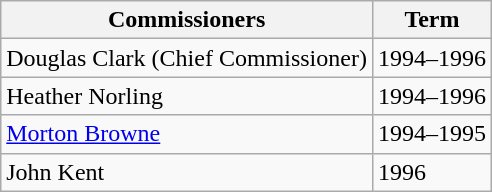<table class="wikitable">
<tr>
<th>Commissioners</th>
<th>Term</th>
</tr>
<tr>
<td>Douglas Clark (Chief Commissioner)</td>
<td>1994–1996</td>
</tr>
<tr>
<td>Heather Norling</td>
<td>1994–1996</td>
</tr>
<tr>
<td><a href='#'>Morton Browne</a></td>
<td>1994–1995</td>
</tr>
<tr>
<td>John Kent</td>
<td>1996</td>
</tr>
</table>
